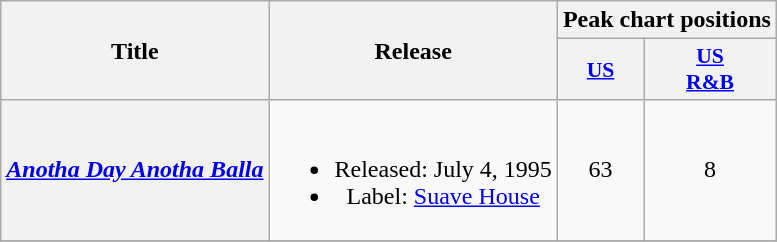<table class="wikitable plainrowheaders" style="text-align:center;">
<tr>
<th rowspan="2">Title</th>
<th rowspan="2">Release</th>
<th colspan="2">Peak chart positions</th>
</tr>
<tr>
<th scope="col" style=font-size:90%;"><a href='#'>US</a></th>
<th scope="col" style=font-size:90%;"><a href='#'>US<br>R&B</a></th>
</tr>
<tr>
<th scope="row"><em><a href='#'>Anotha Day Anotha Balla</a></em></th>
<td><br><ul><li>Released: July 4, 1995</li><li>Label: <a href='#'>Suave House</a></li></ul></td>
<td align="center">63</td>
<td align="center">8</td>
</tr>
<tr>
</tr>
</table>
